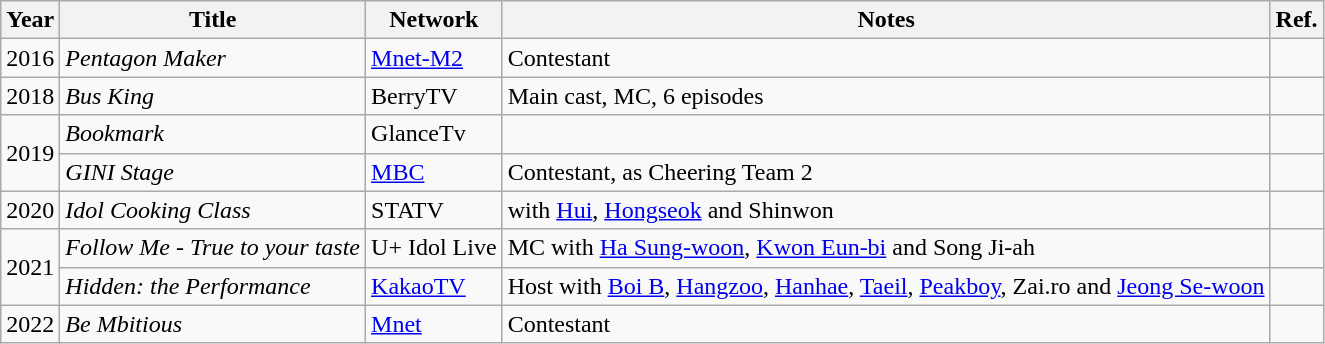<table class="wikitable">
<tr>
<th>Year</th>
<th>Title</th>
<th>Network</th>
<th>Notes</th>
<th>Ref.</th>
</tr>
<tr>
<td>2016</td>
<td><em>Pentagon Maker</em></td>
<td><a href='#'>Mnet-M2</a></td>
<td>Contestant</td>
<td></td>
</tr>
<tr>
<td>2018</td>
<td><em>Bus King</em></td>
<td>BerryTV</td>
<td>Main cast, MC, 6 episodes</td>
<td></td>
</tr>
<tr>
<td rowspan="2">2019</td>
<td><em>Bookmark</em></td>
<td>GlanceTv</td>
<td></td>
<td></td>
</tr>
<tr>
<td><em>GINI Stage</em></td>
<td><a href='#'>MBC</a></td>
<td>Contestant, as Cheering Team 2</td>
<td></td>
</tr>
<tr>
<td>2020</td>
<td><em>Idol Cooking Class</em></td>
<td>STATV</td>
<td>with <a href='#'>Hui</a>, <a href='#'>Hongseok</a> and Shinwon</td>
<td></td>
</tr>
<tr>
<td rowspan="2">2021</td>
<td><em>Follow Me - True to your taste</em></td>
<td>U+ Idol Live</td>
<td>MC with <a href='#'>Ha Sung-woon</a>, <a href='#'>Kwon Eun-bi</a> and Song Ji-ah</td>
<td></td>
</tr>
<tr>
<td><em>Hidden: the Performance</em></td>
<td><a href='#'>KakaoTV</a></td>
<td>Host with <a href='#'>Boi B</a>, <a href='#'>Hangzoo</a>, <a href='#'>Hanhae</a>, <a href='#'>Taeil</a>, <a href='#'>Peakboy</a>, Zai.ro and <a href='#'>Jeong Se-woon</a></td>
<td></td>
</tr>
<tr>
<td>2022</td>
<td><em>Be Mbitious</em></td>
<td><a href='#'>Mnet</a></td>
<td>Contestant</td>
<td></td>
</tr>
</table>
